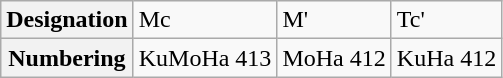<table class="wikitable">
<tr>
<th>Designation</th>
<td>Mc</td>
<td>M'</td>
<td>Tc'</td>
</tr>
<tr>
<th>Numbering</th>
<td>KuMoHa 413</td>
<td>MoHa 412</td>
<td>KuHa 412</td>
</tr>
</table>
